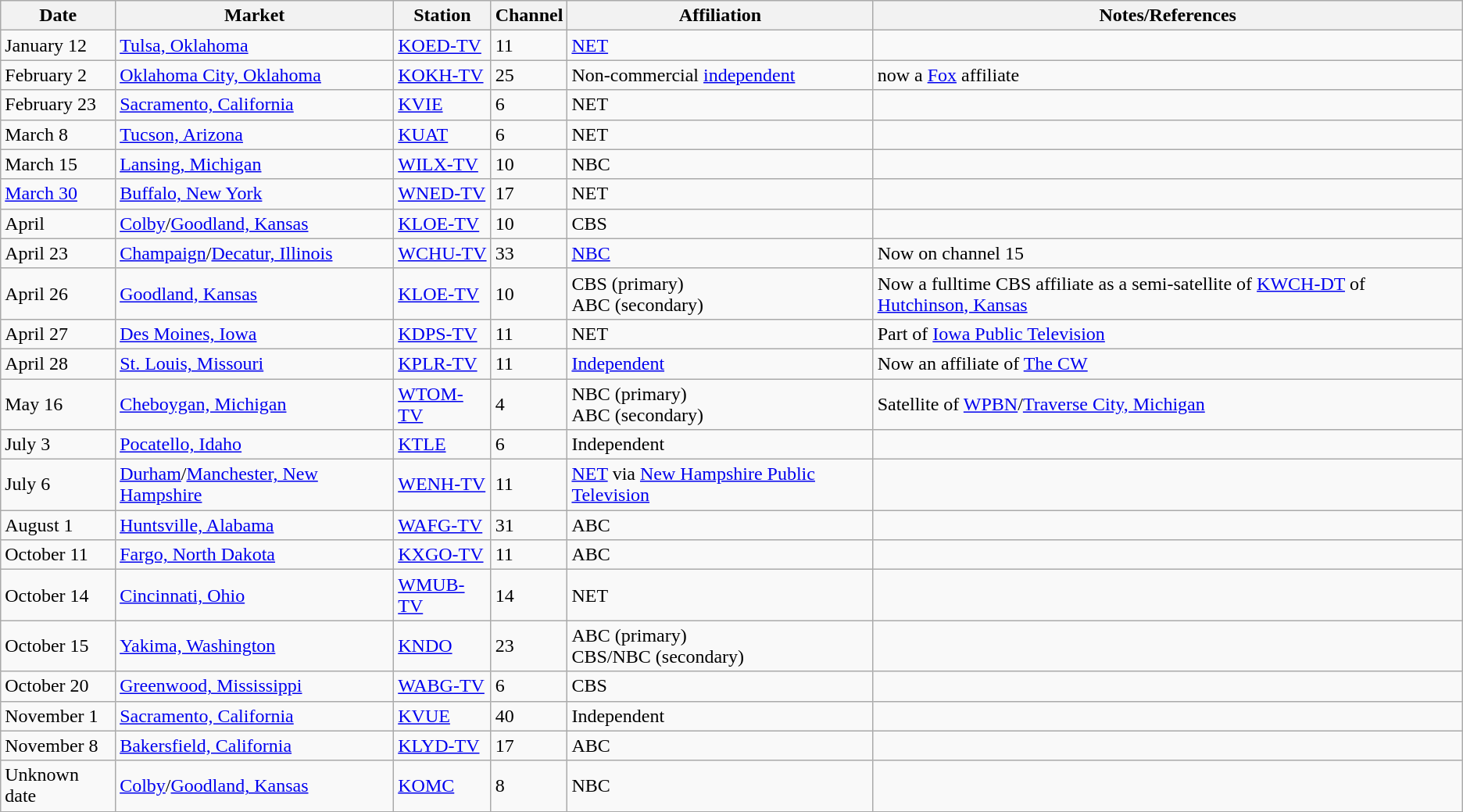<table class="wikitable unsortable">
<tr>
<th>Date</th>
<th>Market</th>
<th>Station</th>
<th>Channel</th>
<th>Affiliation</th>
<th>Notes/References</th>
</tr>
<tr>
<td>January 12</td>
<td><a href='#'>Tulsa, Oklahoma</a></td>
<td><a href='#'>KOED-TV</a></td>
<td>11</td>
<td><a href='#'>NET</a></td>
<td></td>
</tr>
<tr>
<td>February 2</td>
<td><a href='#'>Oklahoma City, Oklahoma</a></td>
<td><a href='#'>KOKH-TV</a></td>
<td>25</td>
<td>Non-commercial <a href='#'>independent</a></td>
<td>now a <a href='#'>Fox</a> affiliate</td>
</tr>
<tr>
<td>February 23</td>
<td><a href='#'>Sacramento, California</a></td>
<td><a href='#'>KVIE</a></td>
<td>6</td>
<td>NET</td>
<td></td>
</tr>
<tr>
<td>March 8</td>
<td><a href='#'>Tucson, Arizona</a></td>
<td><a href='#'>KUAT</a></td>
<td>6</td>
<td>NET</td>
<td></td>
</tr>
<tr>
<td>March 15</td>
<td><a href='#'>Lansing, Michigan</a></td>
<td><a href='#'>WILX-TV</a></td>
<td>10</td>
<td>NBC</td>
<td></td>
</tr>
<tr>
<td><a href='#'>March 30</a></td>
<td><a href='#'>Buffalo, New York</a></td>
<td><a href='#'>WNED-TV</a></td>
<td>17</td>
<td>NET</td>
<td></td>
</tr>
<tr>
<td>April</td>
<td><a href='#'>Colby</a>/<a href='#'>Goodland, Kansas</a></td>
<td><a href='#'>KLOE-TV</a></td>
<td>10</td>
<td>CBS</td>
<td></td>
</tr>
<tr>
<td>April 23</td>
<td><a href='#'>Champaign</a>/<a href='#'>Decatur, Illinois</a></td>
<td><a href='#'>WCHU-TV</a></td>
<td>33</td>
<td><a href='#'>NBC</a></td>
<td>Now on channel 15</td>
</tr>
<tr>
<td>April 26</td>
<td><a href='#'>Goodland, Kansas</a></td>
<td><a href='#'>KLOE-TV</a></td>
<td>10</td>
<td>CBS (primary) <br> ABC (secondary)</td>
<td>Now a fulltime CBS affiliate as a semi-satellite of <a href='#'>KWCH-DT</a> of <a href='#'>Hutchinson, Kansas</a></td>
</tr>
<tr>
<td>April 27</td>
<td><a href='#'>Des Moines, Iowa</a></td>
<td><a href='#'>KDPS-TV</a></td>
<td>11</td>
<td>NET</td>
<td>Part of <a href='#'>Iowa Public Television</a></td>
</tr>
<tr>
<td>April 28</td>
<td><a href='#'>St. Louis, Missouri</a></td>
<td><a href='#'>KPLR-TV</a></td>
<td>11</td>
<td><a href='#'>Independent</a></td>
<td>Now an affiliate of <a href='#'>The CW</a></td>
</tr>
<tr>
<td>May 16</td>
<td><a href='#'>Cheboygan, Michigan</a></td>
<td><a href='#'>WTOM-TV</a></td>
<td>4</td>
<td>NBC (primary) <br> ABC (secondary)</td>
<td>Satellite of <a href='#'>WPBN</a>/<a href='#'>Traverse City, Michigan</a></td>
</tr>
<tr>
<td>July 3</td>
<td><a href='#'>Pocatello, Idaho</a></td>
<td><a href='#'>KTLE</a></td>
<td>6</td>
<td>Independent</td>
<td></td>
</tr>
<tr>
<td>July 6</td>
<td><a href='#'>Durham</a>/<a href='#'>Manchester, New Hampshire</a></td>
<td><a href='#'>WENH-TV</a></td>
<td>11</td>
<td><a href='#'>NET</a> via <a href='#'>New Hampshire Public Television</a></td>
<td></td>
</tr>
<tr>
<td>August 1</td>
<td><a href='#'>Huntsville, Alabama</a></td>
<td><a href='#'>WAFG-TV</a></td>
<td>31</td>
<td>ABC</td>
<td></td>
</tr>
<tr>
<td>October 11</td>
<td><a href='#'>Fargo, North Dakota</a></td>
<td><a href='#'>KXGO-TV</a></td>
<td>11</td>
<td>ABC</td>
<td></td>
</tr>
<tr>
<td>October 14</td>
<td><a href='#'>Cincinnati, Ohio</a></td>
<td><a href='#'>WMUB-TV</a></td>
<td>14</td>
<td>NET</td>
<td></td>
</tr>
<tr>
<td>October 15</td>
<td><a href='#'>Yakima, Washington</a></td>
<td><a href='#'>KNDO</a></td>
<td>23</td>
<td>ABC (primary) <br> CBS/NBC (secondary)</td>
<td></td>
</tr>
<tr>
<td>October 20</td>
<td><a href='#'>Greenwood, Mississippi</a></td>
<td><a href='#'>WABG-TV</a></td>
<td>6</td>
<td>CBS</td>
<td></td>
</tr>
<tr>
<td>November 1</td>
<td><a href='#'>Sacramento, California</a></td>
<td><a href='#'>KVUE</a></td>
<td>40</td>
<td>Independent</td>
<td></td>
</tr>
<tr>
<td>November 8</td>
<td><a href='#'>Bakersfield, California</a></td>
<td><a href='#'>KLYD-TV</a></td>
<td>17</td>
<td>ABC</td>
<td></td>
</tr>
<tr>
<td>Unknown date</td>
<td><a href='#'>Colby</a>/<a href='#'>Goodland, Kansas</a></td>
<td><a href='#'>KOMC</a></td>
<td>8</td>
<td>NBC</td>
<td></td>
</tr>
<tr>
</tr>
</table>
